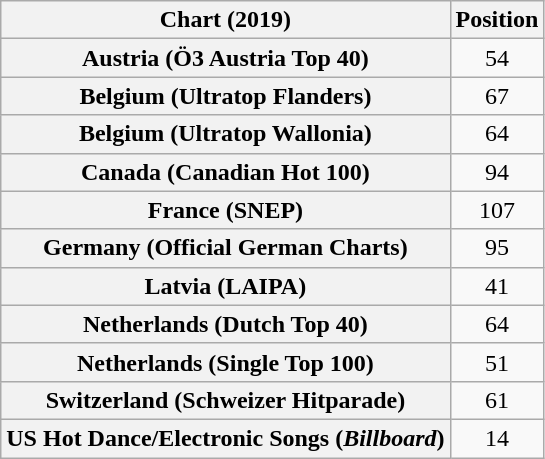<table class="wikitable sortable plainrowheaders" style="text-align:center">
<tr>
<th scope="col">Chart (2019)</th>
<th scope="col">Position</th>
</tr>
<tr>
<th scope="row">Austria (Ö3 Austria Top 40)</th>
<td>54</td>
</tr>
<tr>
<th scope="row">Belgium (Ultratop Flanders)</th>
<td>67</td>
</tr>
<tr>
<th scope="row">Belgium (Ultratop Wallonia)</th>
<td>64</td>
</tr>
<tr>
<th scope="row">Canada (Canadian Hot 100)</th>
<td>94</td>
</tr>
<tr>
<th scope="row">France (SNEP)</th>
<td>107</td>
</tr>
<tr>
<th scope="row">Germany (Official German Charts)</th>
<td>95</td>
</tr>
<tr>
<th scope="row">Latvia (LAIPA)</th>
<td>41</td>
</tr>
<tr>
<th scope="row">Netherlands (Dutch Top 40)</th>
<td>64</td>
</tr>
<tr>
<th scope="row">Netherlands (Single Top 100)</th>
<td>51</td>
</tr>
<tr>
<th scope="row">Switzerland (Schweizer Hitparade)</th>
<td>61</td>
</tr>
<tr>
<th scope="row">US Hot Dance/Electronic Songs (<em>Billboard</em>)</th>
<td>14</td>
</tr>
</table>
